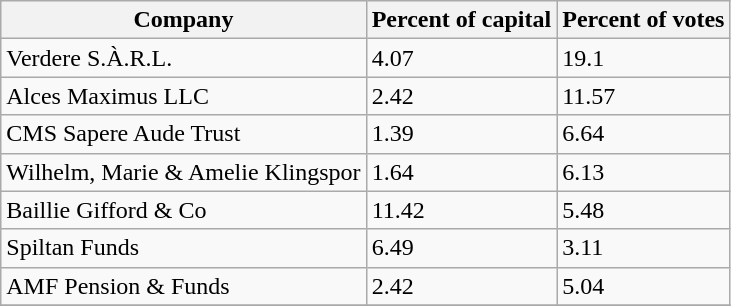<table class="wikitable">
<tr>
<th>Company</th>
<th>Percent of capital</th>
<th>Percent of votes</th>
</tr>
<tr>
<td>Verdere S.À.R.L.</td>
<td>4.07</td>
<td>19.1</td>
</tr>
<tr>
<td>Alces Maximus LLC</td>
<td>2.42</td>
<td>11.57</td>
</tr>
<tr>
<td>CMS Sapere Aude Trust</td>
<td>1.39</td>
<td>6.64</td>
</tr>
<tr>
<td>Wilhelm, Marie & Amelie Klingspor</td>
<td>1.64</td>
<td>6.13</td>
</tr>
<tr>
<td>Baillie Gifford & Co</td>
<td>11.42</td>
<td>5.48</td>
</tr>
<tr>
<td>Spiltan Funds</td>
<td>6.49</td>
<td>3.11</td>
</tr>
<tr>
<td>AMF Pension & Funds</td>
<td>2.42</td>
<td>5.04</td>
</tr>
<tr>
</tr>
</table>
